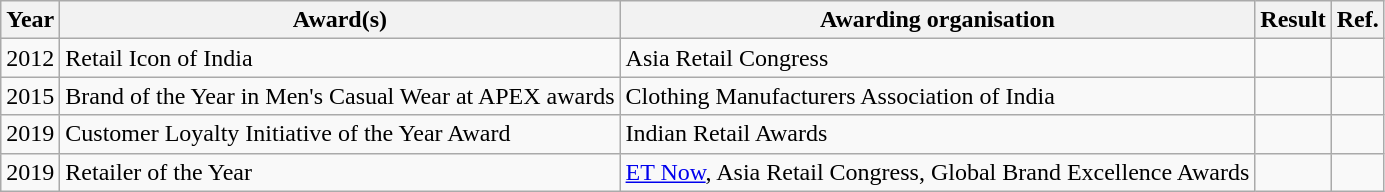<table class="wikitable">
<tr>
<th>Year</th>
<th>Award(s)</th>
<th>Awarding organisation</th>
<th>Result</th>
<th>Ref.</th>
</tr>
<tr>
<td>2012</td>
<td>Retail Icon of India</td>
<td>Asia Retail Congress</td>
<td></td>
<td></td>
</tr>
<tr>
<td>2015</td>
<td>Brand of the Year in Men's Casual Wear at APEX awards</td>
<td>Clothing Manufacturers Association of India</td>
<td></td>
<td></td>
</tr>
<tr>
<td>2019</td>
<td>Customer Loyalty Initiative of the Year Award</td>
<td>Indian Retail Awards</td>
<td></td>
<td></td>
</tr>
<tr>
<td>2019</td>
<td>Retailer of the Year</td>
<td><a href='#'>ET Now</a>, Asia Retail Congress, Global Brand Excellence Awards</td>
<td></td>
<td></td>
</tr>
</table>
